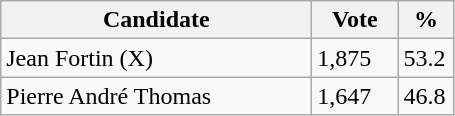<table class="wikitable">
<tr>
<th bgcolor="#DDDDFF" width="200px">Candidate</th>
<th bgcolor="#DDDDFF" width="50px">Vote</th>
<th bgcolor="#DDDDFF" width="30px">%</th>
</tr>
<tr>
<td>Jean Fortin (X)</td>
<td>1,875</td>
<td>53.2</td>
</tr>
<tr>
<td>Pierre André Thomas</td>
<td>1,647</td>
<td>46.8</td>
</tr>
</table>
